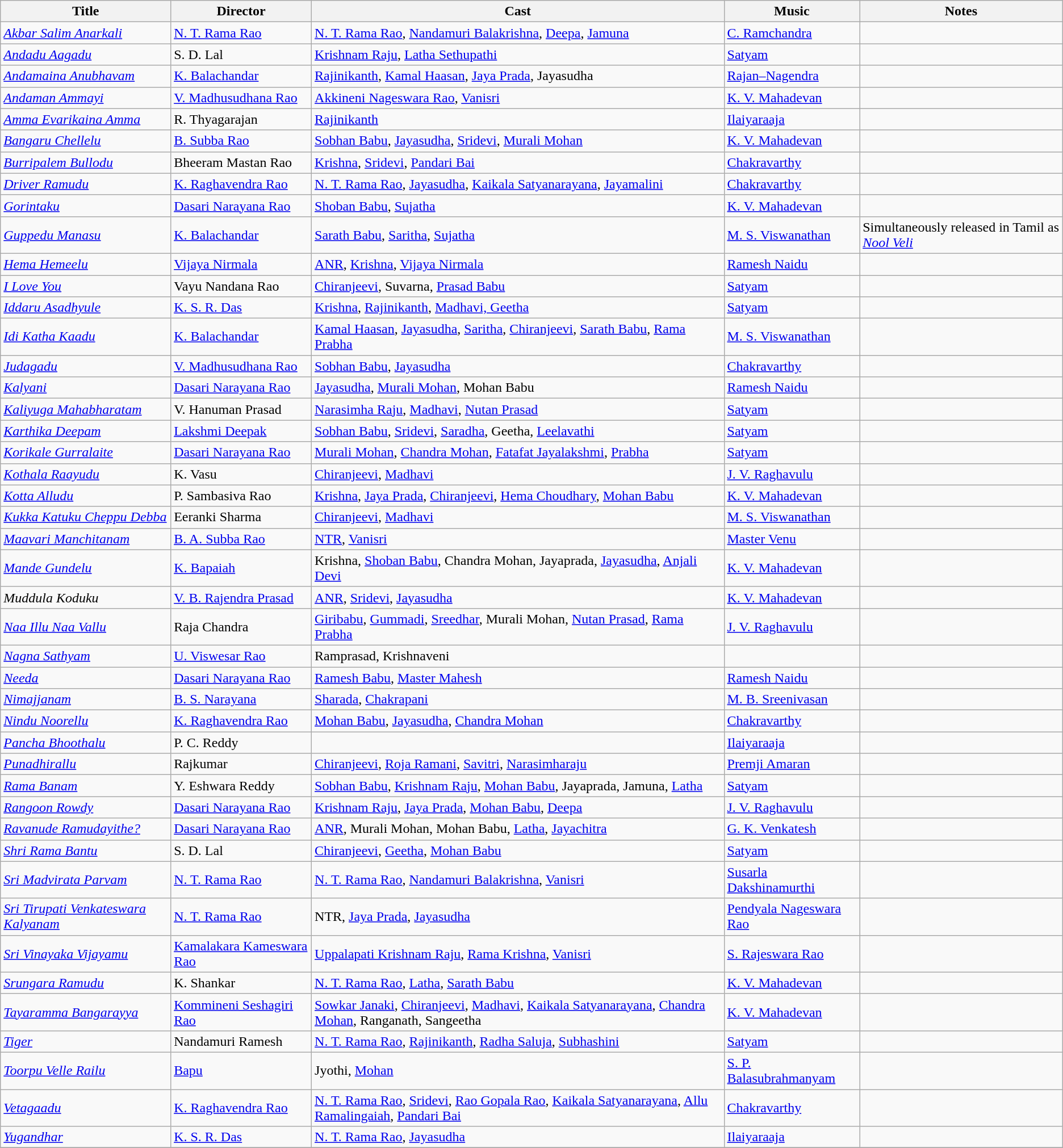<table class="wikitable">
<tr>
<th>Title</th>
<th>Director</th>
<th>Cast</th>
<th>Music</th>
<th>Notes</th>
</tr>
<tr>
<td><em><a href='#'>Akbar Salim Anarkali</a></em></td>
<td><a href='#'>N. T. Rama Rao</a></td>
<td><a href='#'>N. T. Rama Rao</a>, <a href='#'>Nandamuri Balakrishna</a>, <a href='#'>Deepa</a>, <a href='#'>Jamuna</a></td>
<td><a href='#'>C. Ramchandra</a></td>
<td></td>
</tr>
<tr>
<td><em><a href='#'>Andadu Aagadu</a></em></td>
<td>S. D. Lal</td>
<td><a href='#'>Krishnam Raju</a>, <a href='#'>Latha Sethupathi</a></td>
<td><a href='#'>Satyam</a></td>
<td></td>
</tr>
<tr>
<td><em><a href='#'>Andamaina Anubhavam</a></em></td>
<td><a href='#'>K. Balachandar</a></td>
<td><a href='#'>Rajinikanth</a>, <a href='#'>Kamal Haasan</a>, <a href='#'>Jaya Prada</a>, Jayasudha</td>
<td><a href='#'>Rajan–Nagendra</a></td>
<td></td>
</tr>
<tr>
<td><em><a href='#'>Andaman Ammayi</a></em></td>
<td><a href='#'>V. Madhusudhana Rao</a></td>
<td><a href='#'>Akkineni Nageswara Rao</a>, <a href='#'>Vanisri</a></td>
<td><a href='#'>K. V. Mahadevan</a></td>
<td></td>
</tr>
<tr>
<td><em><a href='#'>Amma Evarikaina Amma</a></em></td>
<td>R. Thyagarajan</td>
<td><a href='#'>Rajinikanth</a></td>
<td><a href='#'>Ilaiyaraaja</a></td>
<td></td>
</tr>
<tr>
<td><em><a href='#'>Bangaru Chellelu</a></em></td>
<td><a href='#'>B. Subba Rao</a></td>
<td><a href='#'>Sobhan Babu</a>, <a href='#'>Jayasudha</a>, <a href='#'>Sridevi</a>, <a href='#'>Murali Mohan</a></td>
<td><a href='#'>K. V. Mahadevan</a></td>
<td></td>
</tr>
<tr>
<td><em><a href='#'>Burripalem Bullodu</a></em></td>
<td>Bheeram Mastan Rao</td>
<td><a href='#'>Krishna</a>, <a href='#'>Sridevi</a>, <a href='#'>Pandari Bai</a></td>
<td><a href='#'>Chakravarthy</a></td>
<td></td>
</tr>
<tr>
<td><em><a href='#'>Driver Ramudu</a></em></td>
<td><a href='#'>K. Raghavendra Rao</a></td>
<td><a href='#'>N. T. Rama Rao</a>, <a href='#'>Jayasudha</a>, <a href='#'>Kaikala Satyanarayana</a>, <a href='#'>Jayamalini</a></td>
<td><a href='#'>Chakravarthy</a></td>
<td></td>
</tr>
<tr>
<td><em><a href='#'>Gorintaku</a></em></td>
<td><a href='#'>Dasari Narayana Rao</a></td>
<td><a href='#'>Shoban Babu</a>, <a href='#'>Sujatha</a></td>
<td><a href='#'>K. V. Mahadevan</a></td>
<td></td>
</tr>
<tr>
<td><em><a href='#'>Guppedu Manasu</a></em></td>
<td><a href='#'>K. Balachandar</a></td>
<td><a href='#'>Sarath Babu</a>, <a href='#'>Saritha</a>, <a href='#'>Sujatha</a></td>
<td><a href='#'>M. S. Viswanathan</a></td>
<td>Simultaneously released in Tamil as <em><a href='#'>Nool Veli</a></em></td>
</tr>
<tr>
<td><em><a href='#'>Hema Hemeelu</a></em></td>
<td><a href='#'>Vijaya Nirmala</a></td>
<td><a href='#'>ANR</a>, <a href='#'>Krishna</a>, <a href='#'>Vijaya Nirmala</a></td>
<td><a href='#'>Ramesh Naidu</a></td>
<td></td>
</tr>
<tr>
<td><em><a href='#'>I Love You</a></em></td>
<td>Vayu Nandana Rao</td>
<td><a href='#'>Chiranjeevi</a>, Suvarna, <a href='#'>Prasad Babu</a></td>
<td><a href='#'>Satyam</a></td>
<td></td>
</tr>
<tr>
<td><em><a href='#'>Iddaru Asadhyule</a></em></td>
<td><a href='#'>K. S. R. Das</a></td>
<td><a href='#'>Krishna</a>, <a href='#'>Rajinikanth</a>, <a href='#'>Madhavi, Geetha</a></td>
<td><a href='#'>Satyam</a></td>
<td></td>
</tr>
<tr>
<td><em><a href='#'>Idi Katha Kaadu</a></em></td>
<td><a href='#'>K. Balachandar</a></td>
<td><a href='#'>Kamal Haasan</a>, <a href='#'>Jayasudha</a>, <a href='#'>Saritha</a>, <a href='#'>Chiranjeevi</a>, <a href='#'>Sarath Babu</a>, <a href='#'>Rama Prabha</a></td>
<td><a href='#'>M. S. Viswanathan</a></td>
<td></td>
</tr>
<tr>
<td><em><a href='#'>Judagadu</a></em></td>
<td><a href='#'>V. Madhusudhana Rao</a></td>
<td><a href='#'>Sobhan Babu</a>, <a href='#'>Jayasudha</a></td>
<td><a href='#'>Chakravarthy</a></td>
<td></td>
</tr>
<tr>
<td><em><a href='#'>Kalyani</a></em></td>
<td><a href='#'>Dasari Narayana Rao</a></td>
<td><a href='#'>Jayasudha</a>, <a href='#'>Murali Mohan</a>, Mohan Babu</td>
<td><a href='#'>Ramesh Naidu</a></td>
<td></td>
</tr>
<tr>
<td><em><a href='#'>Kaliyuga Mahabharatam</a></em></td>
<td>V. Hanuman Prasad</td>
<td><a href='#'>Narasimha Raju</a>, <a href='#'>Madhavi</a>, <a href='#'>Nutan Prasad</a></td>
<td><a href='#'>Satyam</a></td>
<td></td>
</tr>
<tr>
<td><em><a href='#'>Karthika Deepam</a></em></td>
<td><a href='#'>Lakshmi Deepak</a></td>
<td><a href='#'>Sobhan Babu</a>, <a href='#'>Sridevi</a>, <a href='#'>Saradha</a>, Geetha, <a href='#'>Leelavathi</a></td>
<td><a href='#'>Satyam</a></td>
<td></td>
</tr>
<tr>
<td><em><a href='#'>Korikale Gurralaite</a></em></td>
<td><a href='#'>Dasari Narayana Rao</a></td>
<td><a href='#'>Murali Mohan</a>, <a href='#'>Chandra Mohan</a>, <a href='#'>Fatafat Jayalakshmi</a>, <a href='#'>Prabha</a></td>
<td><a href='#'>Satyam</a></td>
<td></td>
</tr>
<tr>
<td><em><a href='#'>Kothala Raayudu</a></em></td>
<td>K. Vasu</td>
<td><a href='#'>Chiranjeevi</a>, <a href='#'>Madhavi</a></td>
<td><a href='#'>J. V. Raghavulu</a></td>
<td></td>
</tr>
<tr>
<td><em><a href='#'>Kotta Alludu</a></em></td>
<td>P. Sambasiva Rao</td>
<td><a href='#'>Krishna</a>, <a href='#'>Jaya Prada</a>, <a href='#'>Chiranjeevi</a>, <a href='#'>Hema Choudhary</a>, <a href='#'>Mohan Babu</a></td>
<td><a href='#'>K. V. Mahadevan</a></td>
<td></td>
</tr>
<tr>
<td><em><a href='#'>Kukka Katuku Cheppu Debba</a></em></td>
<td>Eeranki Sharma</td>
<td><a href='#'>Chiranjeevi</a>, <a href='#'>Madhavi</a></td>
<td><a href='#'>M. S. Viswanathan</a></td>
<td></td>
</tr>
<tr>
<td><em><a href='#'>Maavari Manchitanam</a></em></td>
<td><a href='#'>B. A. Subba Rao</a></td>
<td><a href='#'>NTR</a>, <a href='#'>Vanisri</a></td>
<td><a href='#'>Master Venu</a></td>
<td></td>
</tr>
<tr>
<td><em><a href='#'>Mande Gundelu</a></em></td>
<td><a href='#'>K. Bapaiah</a></td>
<td>Krishna, <a href='#'>Shoban Babu</a>, Chandra Mohan, Jayaprada, <a href='#'>Jayasudha</a>, <a href='#'>Anjali Devi</a></td>
<td><a href='#'>K. V. Mahadevan</a></td>
<td></td>
</tr>
<tr>
<td><em>Muddula Koduku</em></td>
<td><a href='#'>V. B. Rajendra Prasad</a></td>
<td><a href='#'>ANR</a>, <a href='#'>Sridevi</a>, <a href='#'>Jayasudha</a></td>
<td><a href='#'>K. V. Mahadevan</a></td>
<td></td>
</tr>
<tr>
<td><em><a href='#'>Naa Illu Naa Vallu</a></em></td>
<td>Raja Chandra</td>
<td><a href='#'>Giribabu</a>, <a href='#'>Gummadi</a>, <a href='#'>Sreedhar</a>, Murali Mohan, <a href='#'>Nutan Prasad</a>, <a href='#'>Rama Prabha</a></td>
<td><a href='#'>J. V. Raghavulu</a></td>
<td></td>
</tr>
<tr>
<td><em><a href='#'>Nagna Sathyam</a></em></td>
<td><a href='#'>U. Viswesar Rao</a></td>
<td>Ramprasad, Krishnaveni</td>
<td></td>
<td></td>
</tr>
<tr>
<td><em><a href='#'>Needa</a></em></td>
<td><a href='#'>Dasari Narayana Rao</a></td>
<td><a href='#'>Ramesh Babu</a>, <a href='#'>Master Mahesh</a></td>
<td><a href='#'>Ramesh Naidu</a></td>
<td></td>
</tr>
<tr>
<td><em><a href='#'>Nimajjanam</a></em></td>
<td><a href='#'>B. S. Narayana</a></td>
<td><a href='#'>Sharada</a>, <a href='#'>Chakrapani</a></td>
<td><a href='#'>M. B. Sreenivasan</a></td>
<td></td>
</tr>
<tr>
<td><em><a href='#'>Nindu Noorellu</a></em></td>
<td><a href='#'>K. Raghavendra Rao</a></td>
<td><a href='#'>Mohan Babu</a>, <a href='#'>Jayasudha</a>, <a href='#'>Chandra Mohan</a></td>
<td><a href='#'>Chakravarthy</a></td>
<td></td>
</tr>
<tr>
<td><em><a href='#'>Pancha Bhoothalu</a></em></td>
<td>P. C. Reddy</td>
<td></td>
<td><a href='#'>Ilaiyaraaja</a></td>
<td></td>
</tr>
<tr>
<td><em><a href='#'>Punadhirallu</a></em></td>
<td>Rajkumar</td>
<td><a href='#'>Chiranjeevi</a>, <a href='#'>Roja Ramani</a>, <a href='#'>Savitri</a>, <a href='#'>Narasimharaju</a></td>
<td><a href='#'>Premji Amaran</a></td>
<td></td>
</tr>
<tr>
<td><em><a href='#'>Rama Banam</a></em></td>
<td>Y. Eshwara Reddy</td>
<td><a href='#'>Sobhan Babu</a>, <a href='#'>Krishnam Raju</a>, <a href='#'>Mohan Babu</a>, Jayaprada, Jamuna, <a href='#'>Latha</a></td>
<td><a href='#'>Satyam</a></td>
<td></td>
</tr>
<tr>
<td><em><a href='#'>Rangoon Rowdy</a></em></td>
<td><a href='#'>Dasari Narayana Rao</a></td>
<td><a href='#'>Krishnam Raju</a>, <a href='#'>Jaya Prada</a>, <a href='#'>Mohan Babu</a>, <a href='#'>Deepa</a></td>
<td><a href='#'>J. V. Raghavulu</a></td>
<td></td>
</tr>
<tr>
<td><em><a href='#'>Ravanude Ramudayithe?</a></em></td>
<td><a href='#'>Dasari Narayana Rao</a></td>
<td><a href='#'>ANR</a>, Murali Mohan, Mohan Babu, <a href='#'>Latha</a>, <a href='#'>Jayachitra</a></td>
<td><a href='#'>G. K. Venkatesh</a></td>
<td></td>
</tr>
<tr>
<td><em><a href='#'>Shri Rama Bantu</a></em></td>
<td>S. D. Lal</td>
<td><a href='#'>Chiranjeevi</a>, <a href='#'>Geetha</a>, <a href='#'>Mohan Babu</a></td>
<td><a href='#'>Satyam</a></td>
<td></td>
</tr>
<tr>
<td><em><a href='#'>Sri Madvirata Parvam</a></em></td>
<td><a href='#'>N. T. Rama Rao</a></td>
<td><a href='#'>N. T. Rama Rao</a>, <a href='#'>Nandamuri Balakrishna</a>, <a href='#'>Vanisri</a></td>
<td><a href='#'>Susarla Dakshinamurthi</a></td>
<td></td>
</tr>
<tr>
<td><em><a href='#'>Sri Tirupati Venkateswara Kalyanam</a></em></td>
<td><a href='#'>N. T. Rama Rao</a></td>
<td>NTR, <a href='#'>Jaya Prada</a>, <a href='#'>Jayasudha</a></td>
<td><a href='#'>Pendyala Nageswara Rao</a></td>
<td></td>
</tr>
<tr>
<td><em><a href='#'>Sri Vinayaka Vijayamu</a></em></td>
<td><a href='#'>Kamalakara Kameswara Rao</a></td>
<td><a href='#'>Uppalapati Krishnam Raju</a>, <a href='#'>Rama Krishna</a>, <a href='#'>Vanisri</a></td>
<td><a href='#'>S. Rajeswara Rao</a></td>
<td></td>
</tr>
<tr>
<td><em><a href='#'>Srungara Ramudu</a></em></td>
<td>K. Shankar</td>
<td><a href='#'>N. T. Rama Rao</a>, <a href='#'>Latha</a>, <a href='#'>Sarath Babu</a></td>
<td><a href='#'>K. V. Mahadevan</a></td>
<td></td>
</tr>
<tr>
<td><em><a href='#'>Tayaramma Bangarayya</a></em></td>
<td><a href='#'>Kommineni Seshagiri Rao</a></td>
<td><a href='#'>Sowkar Janaki</a>, <a href='#'>Chiranjeevi</a>, <a href='#'>Madhavi</a>, <a href='#'>Kaikala Satyanarayana</a>, <a href='#'>Chandra Mohan</a>, Ranganath, Sangeetha</td>
<td><a href='#'>K. V. Mahadevan</a></td>
<td></td>
</tr>
<tr>
<td><em><a href='#'>Tiger</a></em></td>
<td>Nandamuri Ramesh</td>
<td><a href='#'>N. T. Rama Rao</a>, <a href='#'>Rajinikanth</a>, <a href='#'>Radha Saluja</a>, <a href='#'>Subhashini</a></td>
<td><a href='#'>Satyam</a></td>
<td></td>
</tr>
<tr>
<td><em><a href='#'>Toorpu Velle Railu</a></em></td>
<td><a href='#'>Bapu</a></td>
<td>Jyothi, <a href='#'>Mohan</a></td>
<td><a href='#'>S. P. Balasubrahmanyam</a></td>
<td></td>
</tr>
<tr>
<td><em><a href='#'>Vetagaadu</a></em></td>
<td><a href='#'>K. Raghavendra Rao</a></td>
<td><a href='#'>N. T. Rama Rao</a>, <a href='#'>Sridevi</a>, <a href='#'>Rao Gopala Rao</a>, <a href='#'>Kaikala Satyanarayana</a>, <a href='#'>Allu Ramalingaiah</a>, <a href='#'>Pandari Bai</a></td>
<td><a href='#'>Chakravarthy</a></td>
<td></td>
</tr>
<tr>
<td><em><a href='#'>Yugandhar</a></em></td>
<td><a href='#'>K. S. R. Das</a></td>
<td><a href='#'>N. T. Rama Rao</a>, <a href='#'>Jayasudha</a></td>
<td><a href='#'>Ilaiyaraaja</a></td>
<td></td>
</tr>
<tr>
</tr>
</table>
